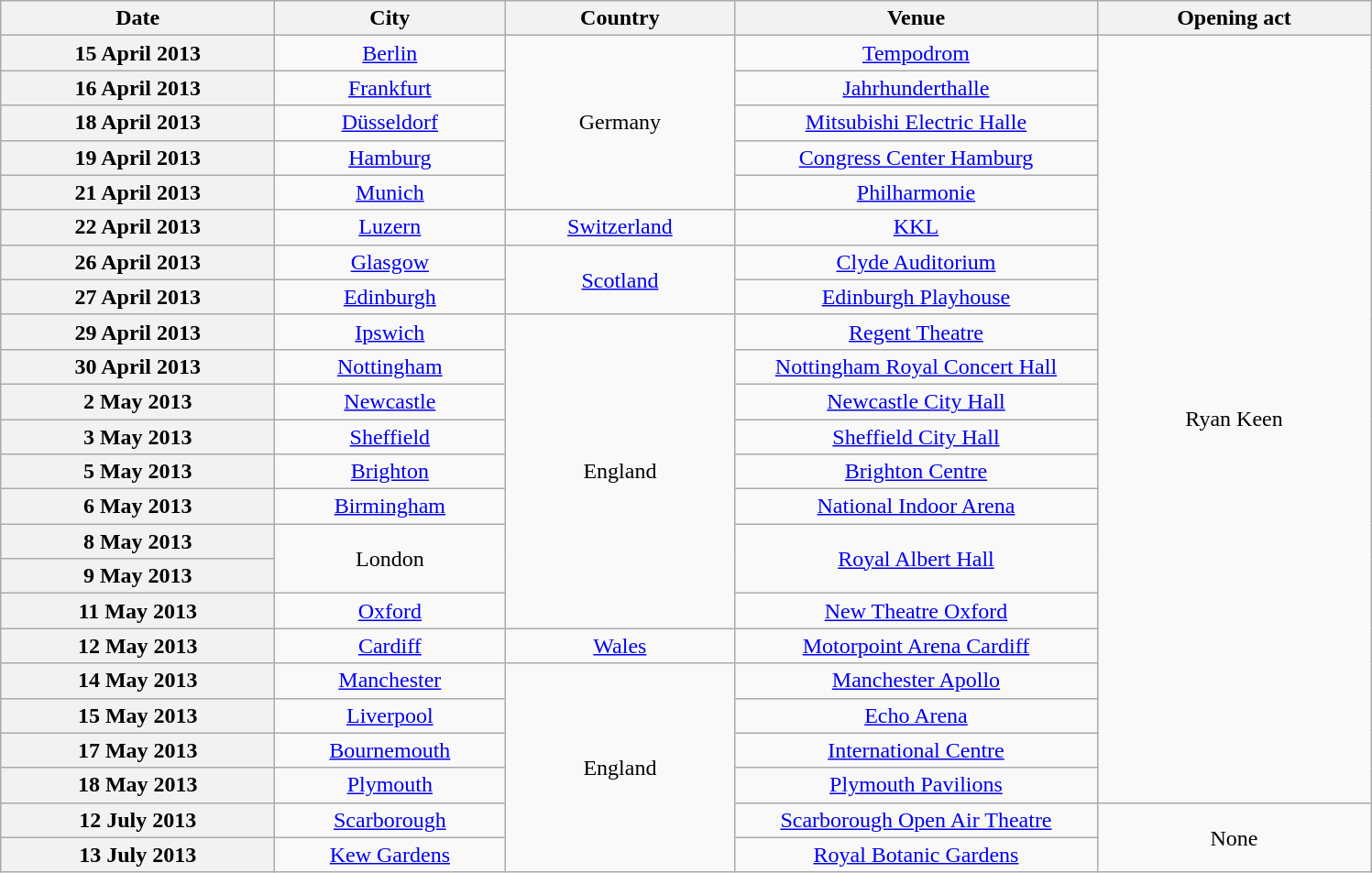<table class="wikitable plainrowheaders" style="text-align:center;">
<tr>
<th scope="col" style="width:12em;">Date</th>
<th scope="col" style="width:10em;">City</th>
<th scope="col" style="width:10em;">Country</th>
<th scope="col" style="width:16em;">Venue</th>
<th scope="col" style="width:12em;">Opening act</th>
</tr>
<tr>
<th scope="row" style="text-align:center;">15 April 2013</th>
<td><a href='#'>Berlin</a></td>
<td rowspan="5">Germany</td>
<td><a href='#'>Tempodrom</a></td>
<td rowspan="22">Ryan Keen</td>
</tr>
<tr>
<th scope="row" style="text-align:center;">16 April 2013</th>
<td><a href='#'>Frankfurt</a></td>
<td><a href='#'>Jahrhunderthalle</a></td>
</tr>
<tr>
<th scope="row" style="text-align:center;">18 April 2013</th>
<td><a href='#'>Düsseldorf</a></td>
<td><a href='#'>Mitsubishi Electric Halle</a></td>
</tr>
<tr>
<th scope="row" style="text-align:center;">19 April 2013</th>
<td><a href='#'>Hamburg</a></td>
<td><a href='#'>Congress Center Hamburg</a></td>
</tr>
<tr>
<th scope="row" style="text-align:center;">21 April 2013</th>
<td><a href='#'>Munich</a></td>
<td><a href='#'>Philharmonie</a></td>
</tr>
<tr>
<th scope="row" style="text-align:center;">22 April 2013</th>
<td><a href='#'>Luzern</a></td>
<td><a href='#'>Switzerland</a></td>
<td><a href='#'>KKL</a></td>
</tr>
<tr>
<th scope="row" style="text-align:center;">26 April 2013</th>
<td><a href='#'>Glasgow</a></td>
<td rowspan="2"><a href='#'>Scotland</a></td>
<td><a href='#'>Clyde Auditorium</a></td>
</tr>
<tr>
<th scope="row" style="text-align:center;">27 April 2013</th>
<td><a href='#'>Edinburgh</a></td>
<td><a href='#'>Edinburgh Playhouse</a></td>
</tr>
<tr>
<th scope="row" style="text-align:center;">29 April 2013</th>
<td><a href='#'>Ipswich</a></td>
<td rowspan="9">England</td>
<td><a href='#'>Regent Theatre</a></td>
</tr>
<tr>
<th scope="row" style="text-align:center;">30 April 2013</th>
<td><a href='#'>Nottingham</a></td>
<td><a href='#'>Nottingham Royal Concert Hall</a></td>
</tr>
<tr>
<th scope="row" style="text-align:center;">2 May 2013</th>
<td><a href='#'>Newcastle</a></td>
<td><a href='#'>Newcastle City Hall</a></td>
</tr>
<tr>
<th scope="row" style="text-align:center;">3 May 2013</th>
<td><a href='#'>Sheffield</a></td>
<td><a href='#'>Sheffield City Hall</a></td>
</tr>
<tr>
<th scope="row" style="text-align:center;">5 May 2013</th>
<td><a href='#'>Brighton</a></td>
<td><a href='#'>Brighton Centre</a></td>
</tr>
<tr>
<th scope="row" style="text-align:center;">6 May 2013</th>
<td><a href='#'>Birmingham</a></td>
<td><a href='#'>National Indoor Arena</a></td>
</tr>
<tr>
<th scope="row" style="text-align:center;">8 May 2013</th>
<td rowspan="2">London</td>
<td rowspan="2"><a href='#'>Royal Albert Hall</a></td>
</tr>
<tr>
<th scope="row" style="text-align:center;">9 May 2013</th>
</tr>
<tr>
<th scope="row" style="text-align:center;">11 May 2013</th>
<td><a href='#'>Oxford</a></td>
<td><a href='#'>New Theatre Oxford</a></td>
</tr>
<tr>
<th scope="row" style="text-align:center;">12 May 2013</th>
<td><a href='#'>Cardiff</a></td>
<td><a href='#'>Wales</a></td>
<td><a href='#'>Motorpoint Arena Cardiff</a></td>
</tr>
<tr>
<th scope="row" style="text-align:center;">14 May 2013</th>
<td><a href='#'>Manchester</a></td>
<td rowspan="6">England</td>
<td><a href='#'>Manchester Apollo</a></td>
</tr>
<tr>
<th scope="row" style="text-align:center;">15 May 2013</th>
<td><a href='#'>Liverpool</a></td>
<td><a href='#'>Echo Arena</a></td>
</tr>
<tr>
<th scope="row" style="text-align:center;">17 May 2013</th>
<td><a href='#'>Bournemouth</a></td>
<td><a href='#'>International Centre</a></td>
</tr>
<tr>
<th scope="row" style="text-align:center;">18 May 2013</th>
<td><a href='#'>Plymouth</a></td>
<td><a href='#'>Plymouth Pavilions</a></td>
</tr>
<tr>
<th scope="row" style="text-align:center;">12 July 2013</th>
<td><a href='#'>Scarborough</a></td>
<td><a href='#'>Scarborough Open Air Theatre</a></td>
<td rowspan="2">None</td>
</tr>
<tr>
<th scope="row" style="text-align:center;">13 July 2013</th>
<td><a href='#'>Kew Gardens</a></td>
<td><a href='#'>Royal Botanic Gardens</a></td>
</tr>
</table>
